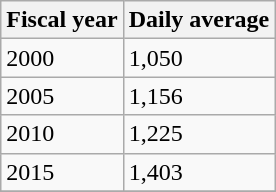<table class="wikitable">
<tr>
<th>Fiscal year</th>
<th>Daily average</th>
</tr>
<tr>
<td>2000</td>
<td>1,050</td>
</tr>
<tr>
<td>2005</td>
<td>1,156</td>
</tr>
<tr>
<td>2010</td>
<td>1,225</td>
</tr>
<tr>
<td>2015</td>
<td>1,403</td>
</tr>
<tr>
</tr>
</table>
